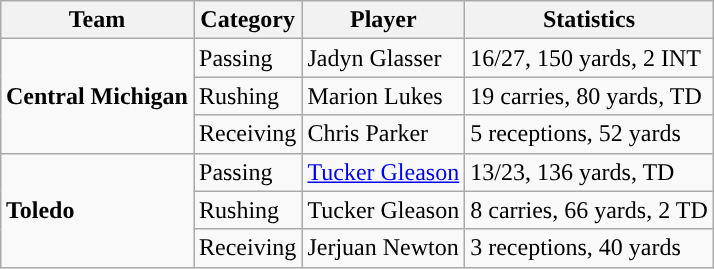<table class="wikitable" style="float: right;">
<tr>
<th>Team</th>
<th>Category</th>
<th>Player</th>
<th>Statistics</th>
</tr>
<tr>
<td rowspan=3><strong>Central Michigan</strong></td>
<td>Passing</td>
<td>Jadyn Glasser</td>
<td>16/27, 150 yards, 2 INT</td>
</tr>
<tr>
<td>Rushing</td>
<td>Marion Lukes</td>
<td>19 carries, 80 yards, TD</td>
</tr>
<tr>
<td>Receiving</td>
<td>Chris Parker</td>
<td>5 receptions, 52 yards</td>
</tr>
<tr>
<td rowspan=3><strong>Toledo</strong></td>
<td>Passing</td>
<td><a href='#'>Tucker Gleason</a></td>
<td>13/23, 136 yards, TD</td>
</tr>
<tr>
<td>Rushing</td>
<td>Tucker Gleason</td>
<td>8 carries, 66 yards, 2 TD</td>
</tr>
<tr>
<td>Receiving</td>
<td>Jerjuan Newton</td>
<td>3 receptions, 40 yards</td>
</tr>
</table>
